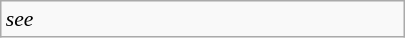<table class="wikitable floatright" style="font-size: 0.9em; width: 270px;">
<tr>
<td><em>see </em></td>
</tr>
</table>
